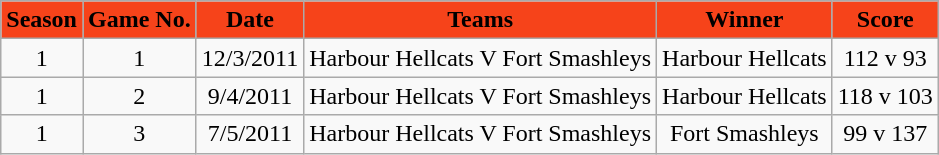<table class="wikitable" style="text-align: center;">
<tr>
<th style="background-color: #f6431a; ">Season</th>
<th style="background-color: #f6431a; ">Game No.</th>
<th style="background-color: #f6431a; ">Date</th>
<th style="background-color: #f6431a; ">Teams</th>
<th style="background-color: #f6431a; ">Winner</th>
<th style="background-color: #f6431a; ">Score</th>
</tr>
<tr>
<td>1</td>
<td>1</td>
<td>12/3/2011</td>
<td>Harbour Hellcats V Fort Smashleys</td>
<td>Harbour Hellcats</td>
<td>112 v 93</td>
</tr>
<tr>
<td>1</td>
<td>2</td>
<td>9/4/2011</td>
<td>Harbour Hellcats V Fort Smashleys</td>
<td>Harbour Hellcats</td>
<td>118 v 103</td>
</tr>
<tr>
<td>1</td>
<td>3</td>
<td>7/5/2011</td>
<td>Harbour Hellcats V Fort Smashleys</td>
<td>Fort Smashleys</td>
<td>99 v 137</td>
</tr>
</table>
